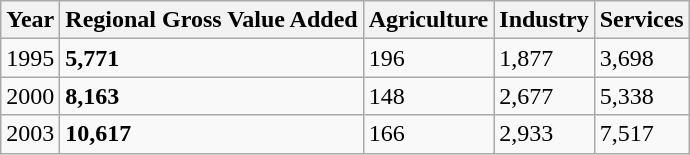<table class="wikitable">
<tr>
<th>Year</th>
<th>Regional Gross Value Added</th>
<th>Agriculture</th>
<th>Industry</th>
<th>Services</th>
</tr>
<tr>
<td>1995</td>
<td><strong>5,771</strong></td>
<td>196</td>
<td>1,877</td>
<td>3,698</td>
</tr>
<tr>
<td>2000</td>
<td><strong>8,163</strong></td>
<td>148</td>
<td>2,677</td>
<td>5,338</td>
</tr>
<tr>
<td>2003</td>
<td><strong>10,617</strong></td>
<td>166</td>
<td>2,933</td>
<td>7,517</td>
</tr>
</table>
